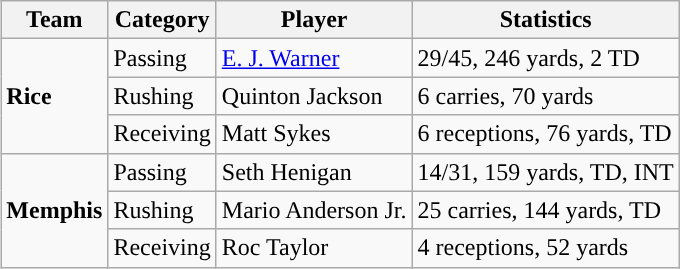<table class="wikitable" style="float: right;">
<tr>
<th>Team</th>
<th>Category</th>
<th>Player</th>
<th>Statistics</th>
</tr>
<tr>
<td rowspan=3><strong>Rice</strong></td>
<td>Passing</td>
<td><a href='#'>E. J. Warner</a></td>
<td>29/45, 246 yards, 2 TD</td>
</tr>
<tr>
<td>Rushing</td>
<td>Quinton Jackson</td>
<td>6 carries, 70 yards</td>
</tr>
<tr>
<td>Receiving</td>
<td>Matt Sykes</td>
<td>6 receptions, 76 yards, TD</td>
</tr>
<tr>
<td rowspan=3><strong>Memphis</strong></td>
<td>Passing</td>
<td>Seth Henigan</td>
<td>14/31, 159 yards, TD, INT</td>
</tr>
<tr>
<td>Rushing</td>
<td>Mario Anderson Jr.</td>
<td>25 carries, 144 yards, TD</td>
</tr>
<tr>
<td>Receiving</td>
<td>Roc Taylor</td>
<td>4 receptions, 52 yards</td>
</tr>
</table>
